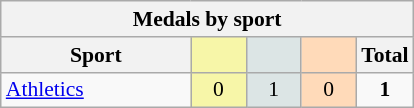<table class="wikitable" style="font-size:90%; text-align:center;">
<tr>
<th colspan="5">Medals by sport</th>
</tr>
<tr>
<th width="120">Sport</th>
<th scope="col" width="30" style="background:#F7F6A8;"></th>
<th scope="col" width="30" style="background:#DCE5E5;"></th>
<th scope="col" width="30" style="background:#FFDAB9;"></th>
<th width="30">Total</th>
</tr>
<tr>
<td align="left"><a href='#'>Athletics</a></td>
<td style="background:#F7F6A8;">0</td>
<td style="background:#DCE5E5;">1</td>
<td style="background:#FFDAB9;">0</td>
<td><strong>1</strong></td>
</tr>
</table>
